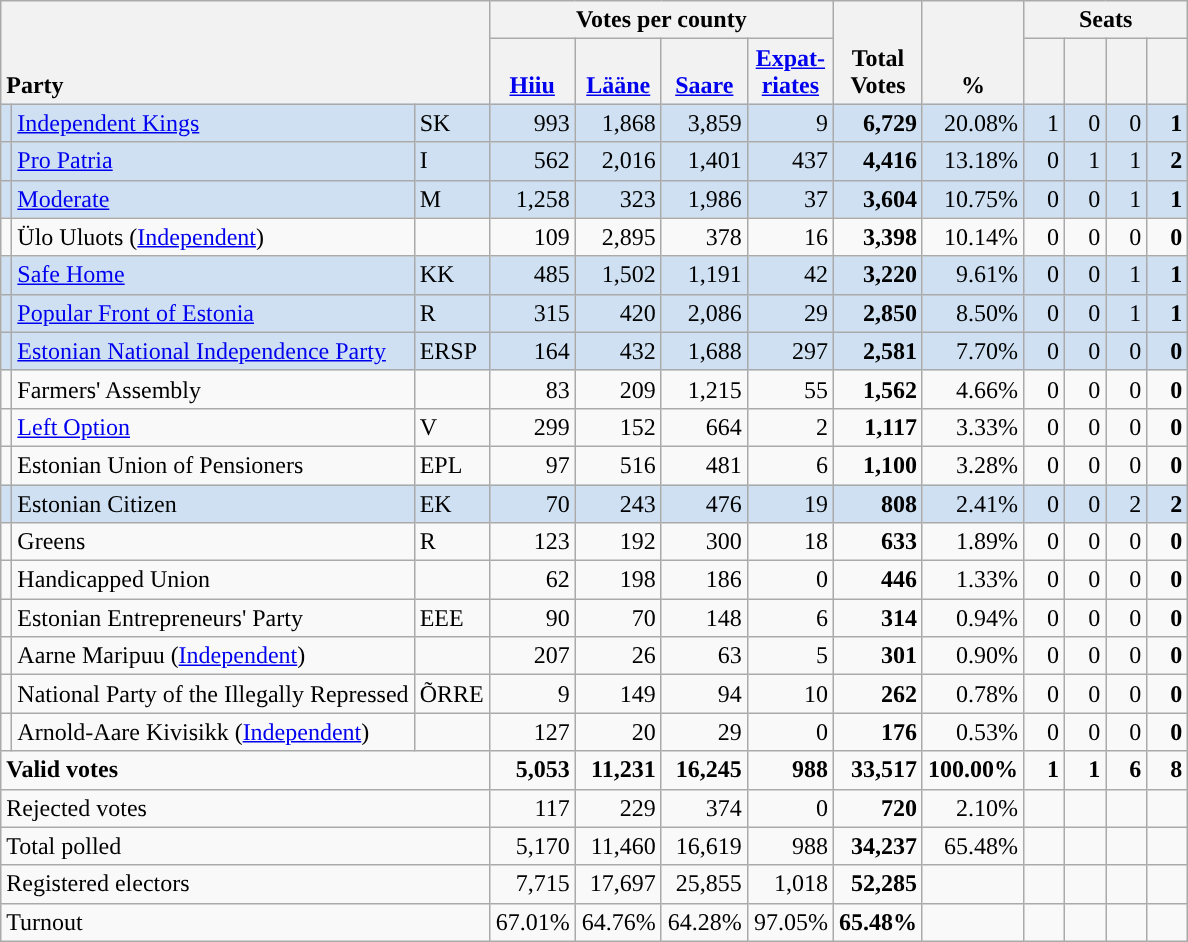<table class="wikitable" border="1" style="text-align:right;">
<tr>
<th style="text-align:left;" valign=bottom rowspan=2 colspan=3>Party</th>
<th colspan=4>Votes per county</th>
<th align=center valign=bottom rowspan=2 width="50">Total Votes</th>
<th align=center valign=bottom rowspan=2 width="50">%</th>
<th colspan=4>Seats</th>
</tr>
<tr>
<th align=center valign=bottom width="50"><a href='#'>Hiiu</a></th>
<th align=center valign=bottom width="50"><a href='#'>Lääne</a></th>
<th align=center valign=bottom width="50"><a href='#'>Saare</a></th>
<th align=center valign=bottom width="50"><a href='#'>Expat- riates</a></th>
<th align=center valign=bottom width="20"><small></small></th>
<th align=center valign=bottom width="20"><small></small></th>
<th align=center valign=bottom width="20"><small></small></th>
<th align=center valign=bottom width="20"><small></small></th>
</tr>
<tr style="background:#CEE0F2;">
<td></td>
<td align=left><a href='#'>Independent Kings</a></td>
<td align=left>SK</td>
<td>993</td>
<td>1,868</td>
<td>3,859</td>
<td>9</td>
<td><strong>6,729</strong></td>
<td>20.08%</td>
<td>1</td>
<td>0</td>
<td>0</td>
<td><strong>1</strong></td>
</tr>
<tr style="background:#CEE0F2;">
<td style="background:"></td>
<td align=left><a href='#'>Pro Patria</a></td>
<td align=left>I</td>
<td>562</td>
<td>2,016</td>
<td>1,401</td>
<td>437</td>
<td><strong>4,416</strong></td>
<td>13.18%</td>
<td>0</td>
<td>1</td>
<td>1</td>
<td><strong>2</strong></td>
</tr>
<tr style="background:#CEE0F2;">
<td style="background:"></td>
<td align=left><a href='#'>Moderate</a></td>
<td align=left>M</td>
<td>1,258</td>
<td>323</td>
<td>1,986</td>
<td>37</td>
<td><strong>3,604</strong></td>
<td>10.75%</td>
<td>0</td>
<td>0</td>
<td>1</td>
<td><strong>1</strong></td>
</tr>
<tr>
<td style="background:"></td>
<td align=left>Ülo Uluots (<a href='#'>Independent</a>)</td>
<td></td>
<td>109</td>
<td>2,895</td>
<td>378</td>
<td>16</td>
<td><strong>3,398</strong></td>
<td>10.14%</td>
<td>0</td>
<td>0</td>
<td>0</td>
<td><strong>0</strong></td>
</tr>
<tr style="background:#CEE0F2;">
<td style="background:"></td>
<td align=left><a href='#'>Safe Home</a></td>
<td align=left>KK</td>
<td>485</td>
<td>1,502</td>
<td>1,191</td>
<td>42</td>
<td><strong>3,220</strong></td>
<td>9.61%</td>
<td>0</td>
<td>0</td>
<td>1</td>
<td><strong>1</strong></td>
</tr>
<tr style="background:#CEE0F2;">
<td style="background:"></td>
<td align=left><a href='#'>Popular Front of Estonia</a></td>
<td align=left>R</td>
<td>315</td>
<td>420</td>
<td>2,086</td>
<td>29</td>
<td><strong>2,850</strong></td>
<td>8.50%</td>
<td>0</td>
<td>0</td>
<td>1</td>
<td><strong>1</strong></td>
</tr>
<tr style="background:#CEE0F2;">
<td></td>
<td align=left><a href='#'>Estonian National Independence Party</a></td>
<td align=left>ERSP</td>
<td>164</td>
<td>432</td>
<td>1,688</td>
<td>297</td>
<td><strong>2,581</strong></td>
<td>7.70%</td>
<td>0</td>
<td>0</td>
<td>0</td>
<td><strong>0</strong></td>
</tr>
<tr>
<td></td>
<td align=left>Farmers' Assembly</td>
<td></td>
<td>83</td>
<td>209</td>
<td>1,215</td>
<td>55</td>
<td><strong>1,562</strong></td>
<td>4.66%</td>
<td>0</td>
<td>0</td>
<td>0</td>
<td><strong>0</strong></td>
</tr>
<tr>
<td style="background:"></td>
<td align=left><a href='#'>Left Option</a></td>
<td align=left>V</td>
<td>299</td>
<td>152</td>
<td>664</td>
<td>2</td>
<td><strong>1,117</strong></td>
<td>3.33%</td>
<td>0</td>
<td>0</td>
<td>0</td>
<td><strong>0</strong></td>
</tr>
<tr>
<td></td>
<td align=left>Estonian Union of Pensioners</td>
<td align=left>EPL</td>
<td>97</td>
<td>516</td>
<td>481</td>
<td>6</td>
<td><strong>1,100</strong></td>
<td>3.28%</td>
<td>0</td>
<td>0</td>
<td>0</td>
<td><strong>0</strong></td>
</tr>
<tr style="background:#CEE0F2;">
<td></td>
<td align=left>Estonian Citizen</td>
<td align=left>EK</td>
<td>70</td>
<td>243</td>
<td>476</td>
<td>19</td>
<td><strong>808</strong></td>
<td>2.41%</td>
<td>0</td>
<td>0</td>
<td>2</td>
<td><strong>2</strong></td>
</tr>
<tr>
<td></td>
<td align=left>Greens</td>
<td align=left>R</td>
<td>123</td>
<td>192</td>
<td>300</td>
<td>18</td>
<td><strong>633</strong></td>
<td>1.89%</td>
<td>0</td>
<td>0</td>
<td>0</td>
<td><strong>0</strong></td>
</tr>
<tr>
<td></td>
<td align=left>Handicapped Union</td>
<td></td>
<td>62</td>
<td>198</td>
<td>186</td>
<td>0</td>
<td><strong>446</strong></td>
<td>1.33%</td>
<td>0</td>
<td>0</td>
<td>0</td>
<td><strong>0</strong></td>
</tr>
<tr>
<td></td>
<td align=left>Estonian Entrepreneurs' Party</td>
<td align=left>EEE</td>
<td>90</td>
<td>70</td>
<td>148</td>
<td>6</td>
<td><strong>314</strong></td>
<td>0.94%</td>
<td>0</td>
<td>0</td>
<td>0</td>
<td><strong>0</strong></td>
</tr>
<tr>
<td style="background:"></td>
<td align=left>Aarne Maripuu (<a href='#'>Independent</a>)</td>
<td></td>
<td>207</td>
<td>26</td>
<td>63</td>
<td>5</td>
<td><strong>301</strong></td>
<td>0.90%</td>
<td>0</td>
<td>0</td>
<td>0</td>
<td><strong>0</strong></td>
</tr>
<tr>
<td></td>
<td align=left>National Party of the Illegally Repressed</td>
<td align=left>ÕRRE</td>
<td>9</td>
<td>149</td>
<td>94</td>
<td>10</td>
<td><strong>262</strong></td>
<td>0.78%</td>
<td>0</td>
<td>0</td>
<td>0</td>
<td><strong>0</strong></td>
</tr>
<tr>
<td style="background:"></td>
<td align=left>Arnold-Aare Kivisikk (<a href='#'>Independent</a>)</td>
<td></td>
<td>127</td>
<td>20</td>
<td>29</td>
<td>0</td>
<td><strong>176</strong></td>
<td>0.53%</td>
<td>0</td>
<td>0</td>
<td>0</td>
<td><strong>0</strong></td>
</tr>
<tr style="font-weight:bold">
<td align=left colspan=3>Valid votes</td>
<td>5,053</td>
<td>11,231</td>
<td>16,245</td>
<td>988</td>
<td>33,517</td>
<td>100.00%</td>
<td>1</td>
<td>1</td>
<td>6</td>
<td>8</td>
</tr>
<tr>
<td align=left colspan=3>Rejected votes</td>
<td>117</td>
<td>229</td>
<td>374</td>
<td>0</td>
<td><strong>720</strong></td>
<td>2.10%</td>
<td></td>
<td></td>
<td></td>
<td></td>
</tr>
<tr>
<td align=left colspan=3>Total polled</td>
<td>5,170</td>
<td>11,460</td>
<td>16,619</td>
<td>988</td>
<td><strong>34,237</strong></td>
<td>65.48%</td>
<td></td>
<td></td>
<td></td>
<td></td>
</tr>
<tr>
<td align=left colspan=3>Registered electors</td>
<td>7,715</td>
<td>17,697</td>
<td>25,855</td>
<td>1,018</td>
<td><strong>52,285</strong></td>
<td></td>
<td></td>
<td></td>
<td></td>
<td></td>
</tr>
<tr>
<td align=left colspan=3>Turnout</td>
<td>67.01%</td>
<td>64.76%</td>
<td>64.28%</td>
<td>97.05%</td>
<td><strong>65.48%</strong></td>
<td></td>
<td></td>
<td></td>
<td></td>
<td></td>
</tr>
</table>
